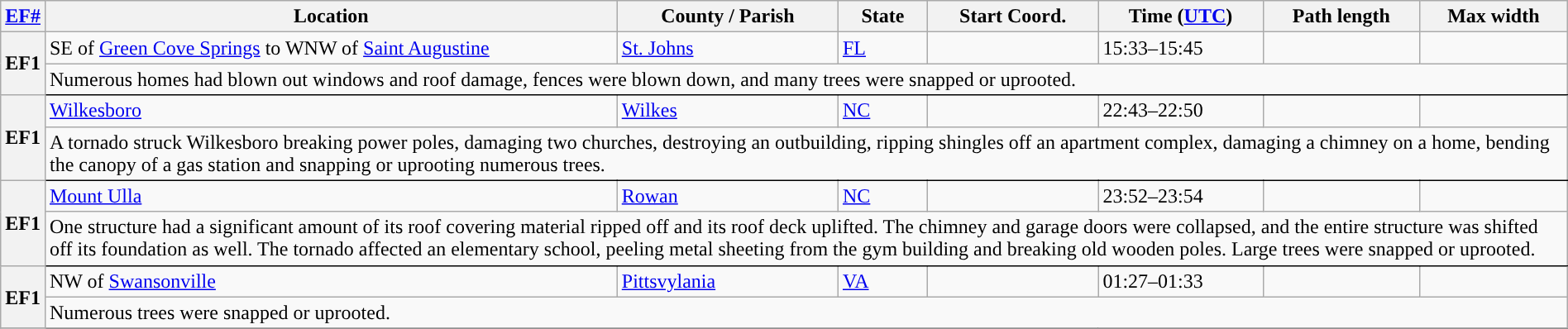<table class="wikitable sortable" style="width:100%;">
<tr>
<th scope="col" width="2%" align="center"><a href='#'>EF#</a></th>
<th scope="col" align="center" class="unsortable">Location</th>
<th scope="col" align="center" class="unsortable">County / Parish</th>
<th scope="col" align="center">State</th>
<th scope="col" align="center">Start Coord.</th>
<th scope="col" align="center">Time (<a href='#'>UTC</a>)</th>
<th scope="col" align="center">Path length</th>
<th scope="col" align="center">Max width</th>
</tr>
<tr>
<th scope="row" rowspan="2" style="background-color:#">EF1</th>
<td>SE of <a href='#'>Green Cove Springs</a> to WNW of <a href='#'>Saint Augustine</a></td>
<td><a href='#'>St. Johns</a></td>
<td><a href='#'>FL</a></td>
<td></td>
<td>15:33–15:45</td>
<td></td>
<td></td>
</tr>
<tr class="expand-child">
<td colspan="8" style=" border-bottom: 1px solid black;">Numerous homes had blown out windows and roof damage, fences were blown down, and many trees were snapped or uprooted.</td>
</tr>
<tr>
<th scope="row" rowspan="2" style="background-color:#">EF1</th>
<td><a href='#'>Wilkesboro</a></td>
<td><a href='#'>Wilkes</a></td>
<td><a href='#'>NC</a></td>
<td></td>
<td>22:43–22:50</td>
<td></td>
<td></td>
</tr>
<tr class="expand-child">
<td colspan="8" style=" border-bottom: 1px solid black;">A tornado struck Wilkesboro breaking power poles, damaging two churches, destroying an outbuilding, ripping shingles off an apartment complex, damaging a chimney on a home, bending the canopy of a gas station and snapping or uprooting numerous trees.</td>
</tr>
<tr>
<th scope="row" rowspan="2" style="background-color:#">EF1</th>
<td><a href='#'>Mount Ulla</a></td>
<td><a href='#'>Rowan</a></td>
<td><a href='#'>NC</a></td>
<td></td>
<td>23:52–23:54</td>
<td></td>
<td></td>
</tr>
<tr class="expand-child">
<td colspan="8" style=" border-bottom: 1px solid black;">One structure had a significant amount of its roof covering material ripped off and its roof deck uplifted. The chimney and garage doors were collapsed, and the entire structure was shifted off its foundation as well. The tornado affected an elementary school, peeling metal sheeting from the gym building and breaking old wooden poles. Large trees were snapped or uprooted.</td>
</tr>
<tr>
<th scope="row" rowspan="2" style="background-color:#">EF1</th>
<td>NW of <a href='#'>Swansonville</a></td>
<td><a href='#'>Pittsvylania</a></td>
<td><a href='#'>VA</a></td>
<td></td>
<td>01:27–01:33</td>
<td></td>
<td></td>
</tr>
<tr class="expand-child">
<td colspan="8" style=" border-bottom: 1px solid black;">Numerous trees were snapped or uprooted.</td>
</tr>
<tr>
</tr>
</table>
